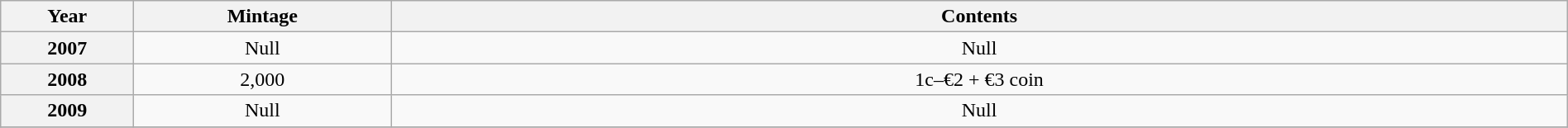<table class="wikitable" style="width:100%;text-align:center">
<tr>
<th width=100px>Year</th>
<th width=200px>Mintage</th>
<th>Contents</th>
</tr>
<tr>
<th>2007</th>
<td>Null</td>
<td>Null</td>
</tr>
<tr>
<th>2008</th>
<td>2,000</td>
<td>1c–€2 + €3 coin</td>
</tr>
<tr>
<th>2009</th>
<td>Null</td>
<td>Null</td>
</tr>
<tr>
</tr>
</table>
